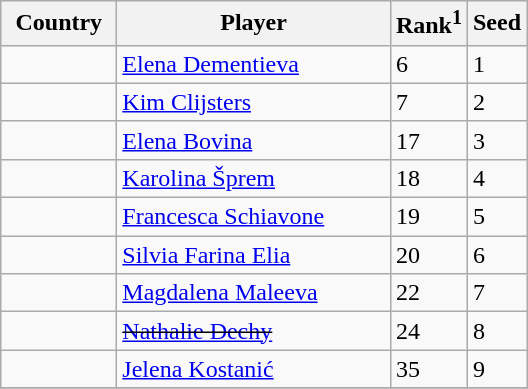<table class="sortable wikitable">
<tr>
<th width="70">Country</th>
<th width="175">Player</th>
<th>Rank<sup>1</sup></th>
<th>Seed</th>
</tr>
<tr>
<td></td>
<td><a href='#'>Elena Dementieva</a></td>
<td>6</td>
<td>1</td>
</tr>
<tr>
<td></td>
<td><a href='#'>Kim Clijsters</a></td>
<td>7</td>
<td>2</td>
</tr>
<tr>
<td></td>
<td><a href='#'>Elena Bovina</a></td>
<td>17</td>
<td>3</td>
</tr>
<tr>
<td></td>
<td><a href='#'>Karolina Šprem</a></td>
<td>18</td>
<td>4</td>
</tr>
<tr>
<td></td>
<td><a href='#'>Francesca Schiavone</a></td>
<td>19</td>
<td>5</td>
</tr>
<tr>
<td></td>
<td><a href='#'>Silvia Farina Elia</a></td>
<td>20</td>
<td>6</td>
</tr>
<tr>
<td></td>
<td><a href='#'>Magdalena Maleeva</a></td>
<td>22</td>
<td>7</td>
</tr>
<tr>
<td></td>
<td><s><a href='#'>Nathalie Dechy</a></s></td>
<td>24</td>
<td>8</td>
</tr>
<tr>
<td></td>
<td><a href='#'>Jelena Kostanić</a></td>
<td>35</td>
<td>9</td>
</tr>
<tr>
</tr>
</table>
